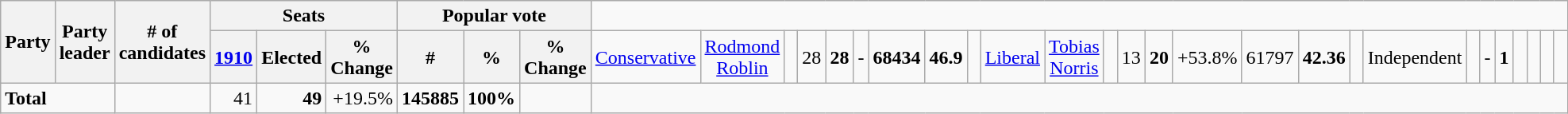<table class="wikitable">
<tr>
<th rowspan=2 colspan=2>Party</th>
<th rowspan=2>Party leader</th>
<th rowspan=2># of<br>candidates</th>
<th colspan=3>Seats</th>
<th colspan=3>Popular vote</th>
</tr>
<tr>
<th><a href='#'>1910</a></th>
<th>Elected</th>
<th>% Change</th>
<th>#</th>
<th>%</th>
<th>% Change<br></th>
<td><a href='#'>Conservative</a></td>
<td align="center"><a href='#'>Rodmond Roblin</a></td>
<td align="right"> </td>
<td align="right">28</td>
<td align="right"><strong>28</strong></td>
<td align="right">-</td>
<td align="right"><strong>68434</strong></td>
<td align="right"><strong>46.9</strong></td>
<td align="right"> <br></td>
<td><a href='#'>Liberal</a></td>
<td align="center"><a href='#'>Tobias Norris</a></td>
<td align="right"> </td>
<td align="right">13</td>
<td align="right"><strong>20</strong></td>
<td align="right">+53.8%</td>
<td align="right">61797</td>
<td align="right"><strong>42.36</strong></td>
<td align="right"> <br></td>
<td colspan=2>Independent</td>
<td align="right"> </td>
<td align="right">-</td>
<td align="right"><strong>1</strong></td>
<td align="right"> </td>
<td align="right"> </td>
<td align="right"> </td>
<td align="right"> </td>
</tr>
<tr>
<td colspan=3><strong>Total</strong></td>
<td align="right"> </td>
<td align="right">41</td>
<td align="right"><strong>49</strong></td>
<td align="right">+19.5%</td>
<td align="right"><strong>145885</strong></td>
<td align="right"><strong>100%</strong></td>
<td align="right"> </td>
</tr>
</table>
